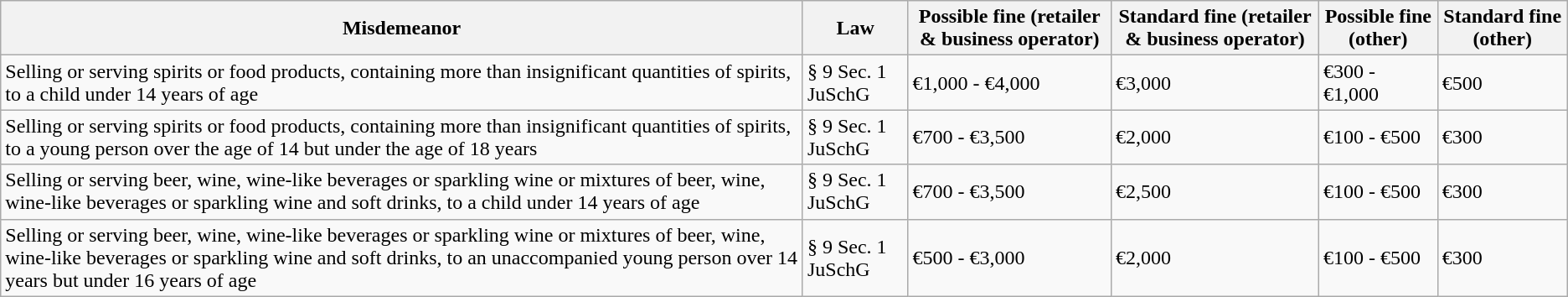<table class="wikitable">
<tr>
<th>Misdemeanor</th>
<th>Law</th>
<th>Possible fine (retailer & business operator)</th>
<th>Standard fine (retailer & business operator)</th>
<th>Possible fine (other)</th>
<th>Standard fine (other)</th>
</tr>
<tr>
<td>Selling or serving spirits or food products, containing more than insignificant quantities of spirits, to a child under 14 years of age</td>
<td>§ 9 Sec. 1 JuSchG</td>
<td>€1,000 - €4,000</td>
<td>€3,000</td>
<td>€300 - €1,000</td>
<td>€500</td>
</tr>
<tr>
<td>Selling or serving spirits or food products, containing more than insignificant quantities of spirits, to a young person over the age of 14 but under the age of 18 years</td>
<td>§ 9 Sec. 1 JuSchG</td>
<td>€700 - €3,500</td>
<td>€2,000</td>
<td>€100 - €500</td>
<td>€300</td>
</tr>
<tr>
<td>Selling or serving beer, wine, wine-like beverages or sparkling wine or mixtures of beer, wine, wine-like beverages or sparkling wine and soft drinks,  to a child under 14 years of age</td>
<td>§ 9 Sec. 1 JuSchG</td>
<td>€700 - €3,500</td>
<td>€2,500</td>
<td>€100 - €500</td>
<td>€300</td>
</tr>
<tr>
<td>Selling or serving beer, wine, wine-like beverages or sparkling wine or mixtures of beer, wine, wine-like beverages or sparkling wine and soft drinks,  to an unaccompanied young person over 14 years but under 16 years of age</td>
<td>§ 9 Sec. 1 JuSchG</td>
<td>€500 - €3,000</td>
<td>€2,000</td>
<td>€100 - €500</td>
<td>€300</td>
</tr>
</table>
